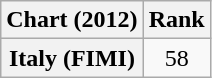<table class="wikitable plainrowheaders" style="text-align:center;">
<tr>
<th>Chart (2012)</th>
<th>Rank</th>
</tr>
<tr>
<th scope="row">Italy (FIMI)</th>
<td style="text-align:center;">58</td>
</tr>
</table>
